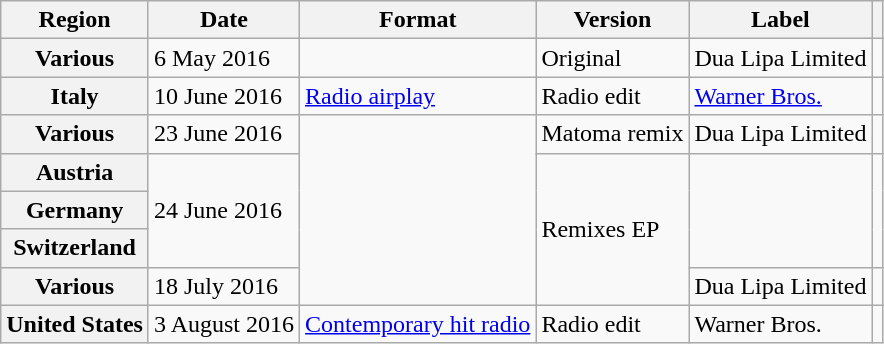<table class="wikitable plainrowheaders">
<tr>
<th scope="col">Region</th>
<th scope="col">Date</th>
<th scope="col">Format</th>
<th scope="col">Version</th>
<th scope="col">Label</th>
<th scope="col"></th>
</tr>
<tr>
<th scope="row">Various</th>
<td>6 May 2016</td>
<td></td>
<td>Original</td>
<td>Dua Lipa Limited</td>
<td style="text-align:center;"></td>
</tr>
<tr>
<th scope="row">Italy</th>
<td>10 June 2016</td>
<td><a href='#'>Radio airplay</a></td>
<td>Radio edit</td>
<td><a href='#'>Warner Bros.</a></td>
<td style="text-align:center;"></td>
</tr>
<tr>
<th scope="row">Various</th>
<td>23 June 2016</td>
<td rowspan="5"></td>
<td>Matoma remix</td>
<td>Dua Lipa Limited</td>
<td style="text-align:center;"></td>
</tr>
<tr>
<th scope="row">Austria</th>
<td rowspan="3">24 June 2016</td>
<td rowspan="4">Remixes EP</td>
<td rowspan="3"></td>
<td rowspan="3" style="text-align:center;"></td>
</tr>
<tr>
<th scope="row">Germany</th>
</tr>
<tr>
<th scope="row">Switzerland</th>
</tr>
<tr>
<th scope="row">Various</th>
<td>18 July 2016</td>
<td>Dua Lipa Limited</td>
<td style="text-align:center;"></td>
</tr>
<tr>
<th scope="row">United States</th>
<td>3 August 2016</td>
<td><a href='#'>Contemporary hit radio</a></td>
<td>Radio edit</td>
<td>Warner Bros.</td>
<td style="text-align:center;"></td>
</tr>
</table>
